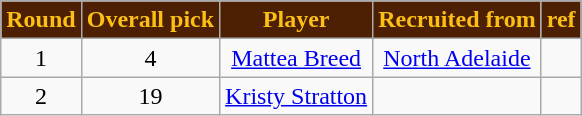<table class="wikitable" style="text-align:center">
<tr>
<th style="background: #4D2004; color: #FBBF15">Round</th>
<th style="background: #4D2004; color: #FBBF15">Overall pick</th>
<th style="background: #4D2004; color: #FBBF15">Player</th>
<th style="background: #4D2004; color: #FBBF15">Recruited from</th>
<th style="background: #4D2004; color: #FBBF15">ref</th>
</tr>
<tr>
<td>1</td>
<td>4</td>
<td><a href='#'>Mattea Breed</a></td>
<td><a href='#'>North Adelaide</a></td>
<td></td>
</tr>
<tr>
<td>2</td>
<td>19</td>
<td><a href='#'>Kristy Stratton</a></td>
<td></td>
<td></td>
</tr>
</table>
